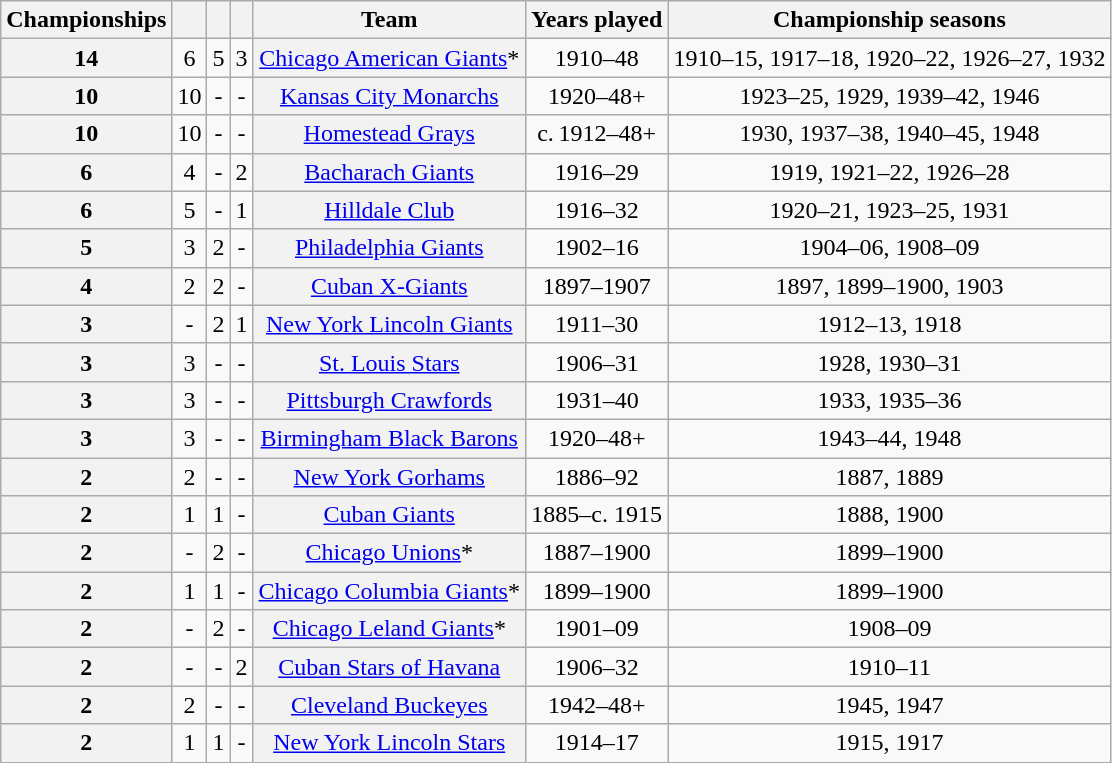<table class="wikitable" style="text-align:center;">
<tr>
<th>Championships</th>
<th></th>
<th></th>
<th></th>
<th>Team</th>
<th>Years played</th>
<th>Championship seasons</th>
</tr>
<tr>
<td bgcolor=#f2f2f2><strong>14</strong></td>
<td>6</td>
<td>5</td>
<td>3</td>
<td align=left; bgcolor=#f2f2f2><a href='#'>Chicago American Giants</a>*</td>
<td>1910–48</td>
<td>1910–15, 1917–18, 1920–22, 1926–27, 1932</td>
</tr>
<tr>
<td bgcolor=#f2f2f2><strong>10</strong></td>
<td>10</td>
<td>-</td>
<td>-</td>
<td align=left; bgcolor=#f2f2f2><a href='#'>Kansas City Monarchs</a></td>
<td>1920–48+</td>
<td>1923–25, 1929, 1939–42, 1946</td>
</tr>
<tr>
<td bgcolor=#f2f2f2><strong>10</strong></td>
<td>10</td>
<td>-</td>
<td>-</td>
<td align=left; bgcolor=#f2f2f2><a href='#'>Homestead Grays</a></td>
<td>c. 1912–48+</td>
<td>1930, 1937–38, 1940–45, 1948</td>
</tr>
<tr>
<td bgcolor=#f2f2f2><strong>6</strong></td>
<td>4</td>
<td>-</td>
<td>2</td>
<td align=left; bgcolor=#f2f2f2><a href='#'>Bacharach Giants</a></td>
<td>1916–29</td>
<td>1919, 1921–22, 1926–28</td>
</tr>
<tr>
<td bgcolor=#f2f2f2><strong>6</strong></td>
<td>5</td>
<td>-</td>
<td>1</td>
<td align=left; bgcolor=#f2f2f2><a href='#'>Hilldale Club</a></td>
<td>1916–32</td>
<td>1920–21, 1923–25, 1931</td>
</tr>
<tr>
<td bgcolor=#f2f2f2><strong>5</strong></td>
<td>3</td>
<td>2</td>
<td>-</td>
<td align=left; bgcolor=#f2f2f2><a href='#'>Philadelphia Giants</a></td>
<td>1902–16</td>
<td>1904–06, 1908–09</td>
</tr>
<tr>
<td bgcolor=#f2f2f2><strong>4</strong></td>
<td>2</td>
<td>2</td>
<td>-</td>
<td align=left; bgcolor=#f2f2f2><a href='#'>Cuban X-Giants</a></td>
<td>1897–1907</td>
<td>1897, 1899–1900, 1903</td>
</tr>
<tr>
<td bgcolor=#f2f2f2><strong>3</strong></td>
<td>-</td>
<td>2</td>
<td>1</td>
<td align=left; bgcolor=#f2f2f2><a href='#'>New York Lincoln Giants</a></td>
<td>1911–30</td>
<td>1912–13, 1918</td>
</tr>
<tr>
<td bgcolor=#f2f2f2><strong>3</strong></td>
<td>3</td>
<td>-</td>
<td>-</td>
<td align=left; bgcolor=#f2f2f2><a href='#'>St. Louis Stars</a></td>
<td>1906–31</td>
<td>1928, 1930–31</td>
</tr>
<tr>
<td bgcolor=#f2f2f2><strong>3</strong></td>
<td>3</td>
<td>-</td>
<td>-</td>
<td align=left; bgcolor=#f2f2f2><a href='#'>Pittsburgh Crawfords</a></td>
<td>1931–40</td>
<td>1933, 1935–36</td>
</tr>
<tr>
<td bgcolor=#f2f2f2><strong>3</strong></td>
<td>3</td>
<td>-</td>
<td>-</td>
<td align=left; bgcolor=#f2f2f2><a href='#'>Birmingham Black Barons</a></td>
<td>1920–48+</td>
<td>1943–44, 1948</td>
</tr>
<tr>
<td bgcolor=#f2f2f2><strong>2</strong></td>
<td>2</td>
<td>-</td>
<td>-</td>
<td align=left; bgcolor=#f2f2f2><a href='#'>New York Gorhams</a></td>
<td>1886–92</td>
<td>1887, 1889</td>
</tr>
<tr>
<td bgcolor=#f2f2f2><strong>2</strong></td>
<td>1</td>
<td>1</td>
<td>-</td>
<td align=left; bgcolor=#f2f2f2><a href='#'>Cuban Giants</a></td>
<td>1885–c. 1915</td>
<td>1888, 1900</td>
</tr>
<tr>
<td bgcolor=#f2f2f2><strong>2</strong></td>
<td>-</td>
<td>2</td>
<td>-</td>
<td align=left; bgcolor=#f2f2f2><a href='#'>Chicago Unions</a>*</td>
<td>1887–1900</td>
<td>1899–1900</td>
</tr>
<tr>
<td bgcolor=#f2f2f2><strong>2</strong></td>
<td>1</td>
<td>1</td>
<td>-</td>
<td align=left; bgcolor=#f2f2f2><a href='#'>Chicago Columbia Giants</a>*</td>
<td>1899–1900</td>
<td>1899–1900</td>
</tr>
<tr>
<td bgcolor=#f2f2f2><strong>2</strong></td>
<td>-</td>
<td>2</td>
<td>-</td>
<td align=left; bgcolor=#f2f2f2><a href='#'>Chicago Leland Giants</a>*</td>
<td>1901–09</td>
<td>1908–09</td>
</tr>
<tr>
<td bgcolor=#f2f2f2><strong>2</strong></td>
<td>-</td>
<td>-</td>
<td>2</td>
<td align=left; bgcolor=#f2f2f2><a href='#'>Cuban Stars of Havana</a></td>
<td>1906–32</td>
<td>1910–11</td>
</tr>
<tr>
<td bgcolor=#f2f2f2><strong>2</strong></td>
<td>2</td>
<td>-</td>
<td>-</td>
<td align=left; bgcolor=#f2f2f2><a href='#'>Cleveland Buckeyes</a></td>
<td>1942–48+</td>
<td>1945, 1947</td>
</tr>
<tr>
<td bgcolor=#f2f2f2><strong>2</strong></td>
<td>1</td>
<td>1</td>
<td>-</td>
<td align=left; bgcolor=#f2f2f2><a href='#'>New York Lincoln Stars</a></td>
<td>1914–17</td>
<td>1915, 1917</td>
</tr>
</table>
